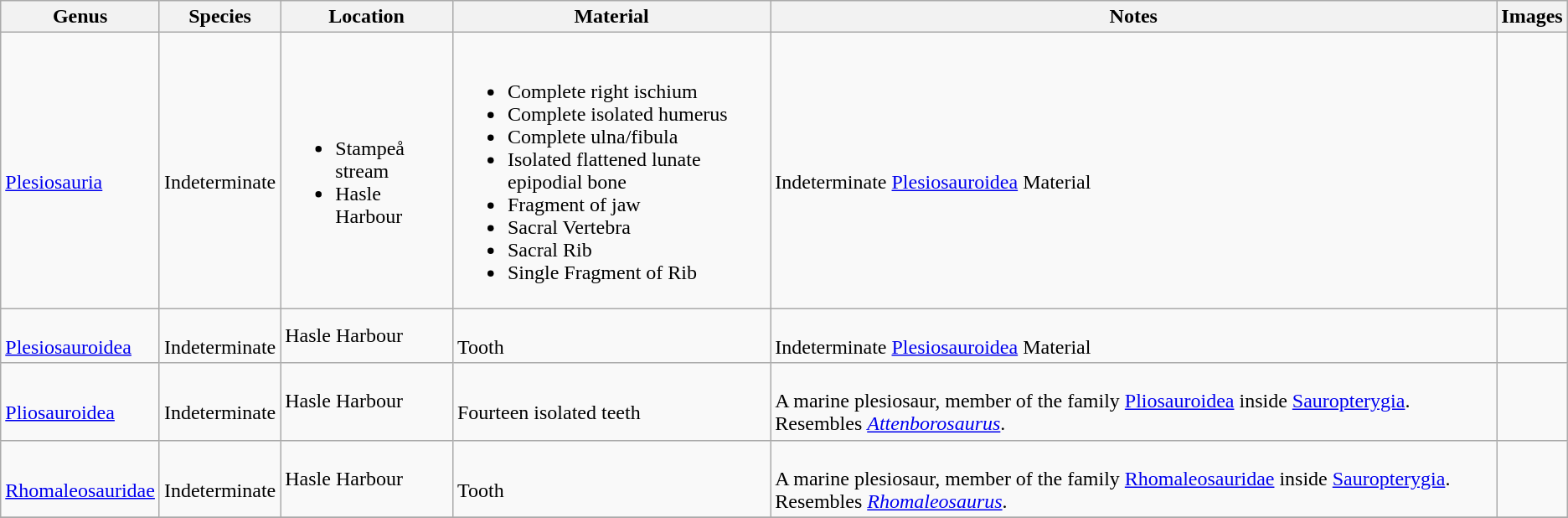<table class = "wikitable">
<tr>
<th>Genus</th>
<th>Species</th>
<th>Location</th>
<th>Material</th>
<th>Notes</th>
<th>Images</th>
</tr>
<tr>
<td><br><a href='#'>Plesiosauria</a></td>
<td><br>Indeterminate</td>
<td><br><ul><li>Stampeå stream</li><li>Hasle Harbour</li></ul></td>
<td><br><ul><li>Complete right ischium</li><li>Complete isolated humerus</li><li>Complete ulna/fibula</li><li>Isolated flattened lunate epipodial bone</li><li>Fragment of jaw</li><li>Sacral Vertebra</li><li>Sacral Rib</li><li>Single Fragment of Rib</li></ul></td>
<td><br>Indeterminate <a href='#'>Plesiosauroidea</a> Material</td>
<td></td>
</tr>
<tr>
<td><br><a href='#'>Plesiosauroidea</a></td>
<td><br>Indeterminate</td>
<td>Hasle Harbour</td>
<td><br>Tooth</td>
<td><br>Indeterminate <a href='#'>Plesiosauroidea</a> Material</td>
<td></td>
</tr>
<tr>
<td><br><a href='#'>Pliosauroidea</a></td>
<td><br>Indeterminate</td>
<td>Hasle Harbour</td>
<td><br>Fourteen isolated  teeth</td>
<td><br>A marine plesiosaur, member of the family <a href='#'>Pliosauroidea</a> inside <a href='#'>Sauropterygia</a>. Resembles <em><a href='#'>Attenborosaurus</a></em>.</td>
<td></td>
</tr>
<tr>
<td><br><a href='#'>Rhomaleosauridae</a></td>
<td><br>Indeterminate</td>
<td>Hasle Harbour</td>
<td><br>Tooth</td>
<td><br>A marine plesiosaur, member of the family <a href='#'>Rhomaleosauridae</a> inside <a href='#'>Sauropterygia</a>. Resembles <em><a href='#'>Rhomaleosaurus</a></em>.</td>
<td></td>
</tr>
<tr>
</tr>
</table>
